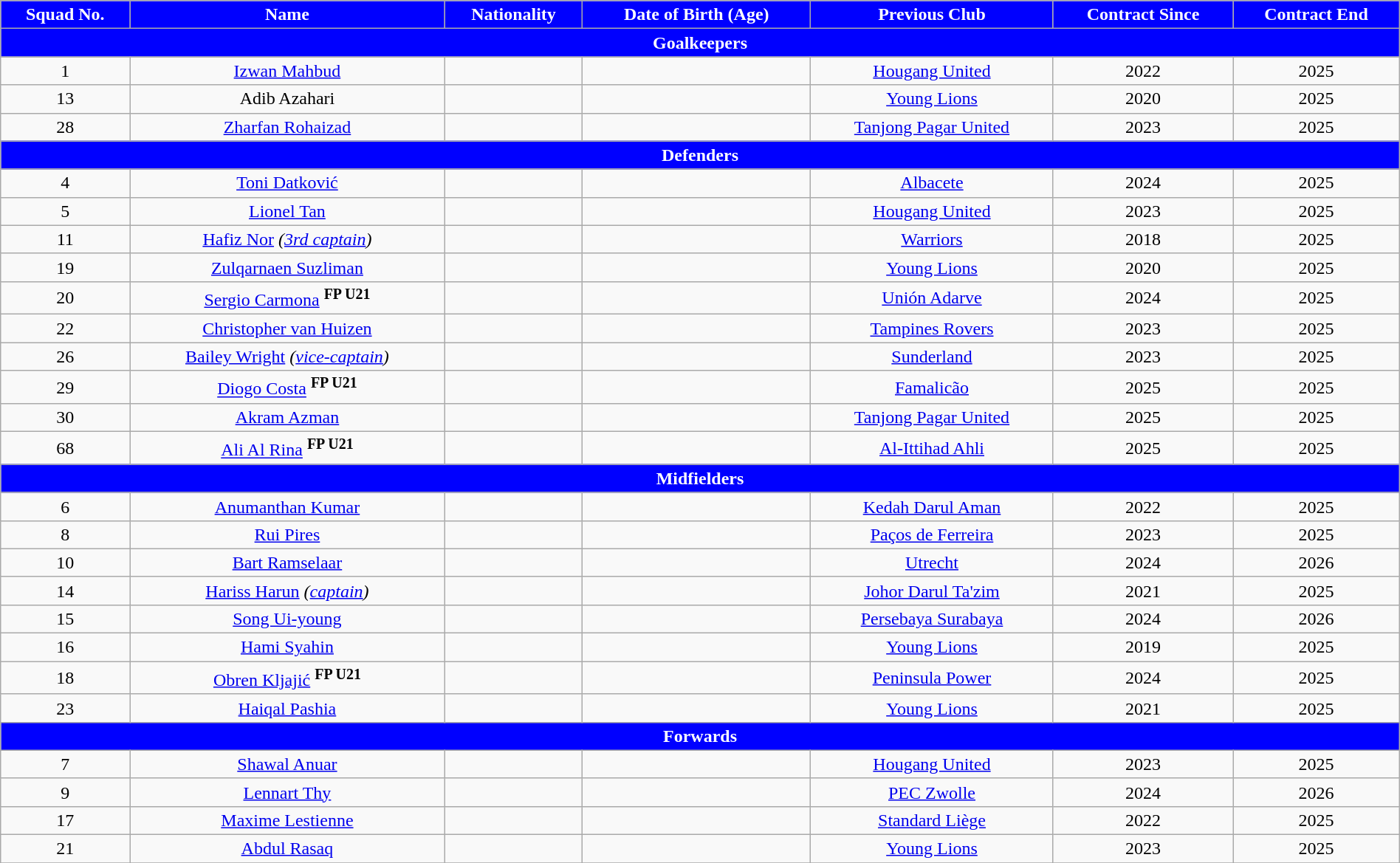<table class="wikitable" style="text-align:center; font-size:100%; width:100%;">
<tr>
<th style="background:Blue; color:white; text-align:center;">Squad No.</th>
<th style="background:Blue; color:white; text-align:center;">Name</th>
<th style="background:Blue; color:white; text-align:center;">Nationality</th>
<th style="background:Blue; color:white; text-align:center;">Date of Birth (Age)</th>
<th style="background:Blue; color:white; text-align:center;">Previous Club</th>
<th style="background:Blue; color:white; text-align:center;">Contract Since</th>
<th style="background:Blue; color:white; text-align:center;">Contract End</th>
</tr>
<tr>
<th colspan="8" style="background:blue; color:white; text-align:center">Goalkeepers</th>
</tr>
<tr>
<td>1</td>
<td><a href='#'>Izwan Mahbud</a></td>
<td></td>
<td></td>
<td> <a href='#'>Hougang United</a></td>
<td>2022</td>
<td>2025</td>
</tr>
<tr>
<td>13</td>
<td>Adib Azahari</td>
<td></td>
<td></td>
<td> <a href='#'>Young Lions</a></td>
<td>2020</td>
<td>2025</td>
</tr>
<tr>
<td>28</td>
<td><a href='#'>Zharfan Rohaizad</a></td>
<td></td>
<td></td>
<td> <a href='#'>Tanjong Pagar United</a></td>
<td>2023</td>
<td>2025</td>
</tr>
<tr>
<th colspan="8" style="background:blue; color:white; text-align:center">Defenders</th>
</tr>
<tr>
<td>4</td>
<td><a href='#'>Toni Datković</a></td>
<td></td>
<td></td>
<td> <a href='#'>Albacete</a></td>
<td>2024</td>
<td>2025</td>
</tr>
<tr>
<td>5</td>
<td><a href='#'>Lionel Tan</a></td>
<td></td>
<td></td>
<td> <a href='#'>Hougang United</a></td>
<td>2023</td>
<td>2025</td>
</tr>
<tr>
<td>11</td>
<td><a href='#'>Hafiz Nor</a> <em>(<a href='#'>3rd captain</a>)</em></td>
<td></td>
<td></td>
<td> <a href='#'>Warriors</a></td>
<td>2018</td>
<td>2025</td>
</tr>
<tr>
<td>19</td>
<td><a href='#'>Zulqarnaen Suzliman</a></td>
<td></td>
<td></td>
<td> <a href='#'>Young Lions</a></td>
<td>2020</td>
<td>2025</td>
</tr>
<tr>
<td>20</td>
<td><a href='#'>Sergio Carmona</a> <sup><strong>FP U21</strong></sup></td>
<td></td>
<td></td>
<td> <a href='#'>Unión Adarve</a></td>
<td>2024</td>
<td>2025</td>
</tr>
<tr>
<td>22</td>
<td><a href='#'>Christopher van Huizen</a></td>
<td></td>
<td></td>
<td> <a href='#'>Tampines Rovers</a></td>
<td>2023</td>
<td>2025</td>
</tr>
<tr>
<td>26</td>
<td><a href='#'>Bailey Wright</a> <em>(<a href='#'>vice-captain</a>)</em></td>
<td></td>
<td></td>
<td> <a href='#'>Sunderland</a></td>
<td>2023</td>
<td>2025</td>
</tr>
<tr>
<td>29</td>
<td><a href='#'>Diogo Costa</a> <sup><strong>FP U21</strong></sup></td>
<td></td>
<td></td>
<td> <a href='#'>Famalicão</a></td>
<td>2025</td>
<td>2025</td>
</tr>
<tr>
<td>30</td>
<td><a href='#'>Akram Azman</a></td>
<td></td>
<td></td>
<td> <a href='#'>Tanjong Pagar United</a></td>
<td>2025</td>
<td>2025</td>
</tr>
<tr>
<td>68</td>
<td><a href='#'>Ali Al Rina</a> <sup><strong>FP U21</strong></sup></td>
<td></td>
<td></td>
<td> <a href='#'>Al-Ittihad Ahli</a></td>
<td>2025</td>
<td>2025</td>
</tr>
<tr>
<th colspan="8" style="background:blue; color:white; text-align:center">Midfielders</th>
</tr>
<tr>
<td>6</td>
<td><a href='#'>Anumanthan Kumar</a></td>
<td></td>
<td></td>
<td> <a href='#'>Kedah Darul Aman</a></td>
<td>2022</td>
<td>2025</td>
</tr>
<tr>
<td>8</td>
<td><a href='#'>Rui Pires</a></td>
<td></td>
<td></td>
<td> <a href='#'>Paços de Ferreira</a></td>
<td>2023</td>
<td>2025</td>
</tr>
<tr>
<td>10</td>
<td><a href='#'>Bart Ramselaar</a></td>
<td></td>
<td></td>
<td> <a href='#'>Utrecht</a></td>
<td>2024</td>
<td>2026</td>
</tr>
<tr>
<td>14</td>
<td><a href='#'>Hariss Harun</a> <em>(<a href='#'>captain</a>)</em></td>
<td></td>
<td></td>
<td> <a href='#'>Johor Darul Ta'zim</a></td>
<td>2021</td>
<td>2025</td>
</tr>
<tr>
<td>15</td>
<td><a href='#'>Song Ui-young</a></td>
<td></td>
<td></td>
<td> <a href='#'>Persebaya Surabaya</a></td>
<td>2024</td>
<td>2026</td>
</tr>
<tr>
<td>16</td>
<td><a href='#'>Hami Syahin</a></td>
<td></td>
<td></td>
<td> <a href='#'>Young Lions</a></td>
<td>2019</td>
<td>2025</td>
</tr>
<tr>
<td>18</td>
<td><a href='#'>Obren Kljajić</a> <sup><strong>FP U21</strong></sup></td>
<td></td>
<td></td>
<td> <a href='#'>Peninsula Power</a></td>
<td>2024</td>
<td>2025</td>
</tr>
<tr>
<td>23</td>
<td><a href='#'>Haiqal Pashia</a></td>
<td></td>
<td></td>
<td> <a href='#'>Young Lions</a></td>
<td>2021</td>
<td>2025</td>
</tr>
<tr>
<th colspan="8" style="background:blue; color:white; text-align:center">Forwards</th>
</tr>
<tr>
<td>7</td>
<td><a href='#'>Shawal Anuar</a></td>
<td></td>
<td></td>
<td> <a href='#'>Hougang United</a></td>
<td>2023</td>
<td>2025</td>
</tr>
<tr>
<td>9</td>
<td><a href='#'>Lennart Thy</a></td>
<td></td>
<td></td>
<td> <a href='#'>PEC Zwolle</a></td>
<td>2024</td>
<td>2026</td>
</tr>
<tr>
<td>17</td>
<td><a href='#'>Maxime Lestienne</a></td>
<td></td>
<td></td>
<td> <a href='#'>Standard Liège</a></td>
<td>2022</td>
<td>2025</td>
</tr>
<tr>
<td>21</td>
<td><a href='#'>Abdul Rasaq</a></td>
<td></td>
<td></td>
<td> <a href='#'>Young Lions</a></td>
<td>2023</td>
<td>2025</td>
</tr>
<tr>
</tr>
</table>
